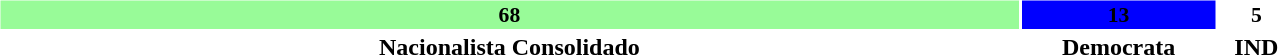<table width=69%>
<tr>
</tr>
<tr align=center>
<td></td>
</tr>
<tr>
<td><br><table width=100% style="text-align:center;">
<tr style="font-weight:bold; font-size:90%;">
<td width=79.07% bgcolor=#98fb98>68</td>
<td width=15.12% bgcolor=#0000FF><span>13</span></td>
<td width=5.81% bgcolor=>5</td>
</tr>
<tr style="font-weight:bold; text-align:center">
<td><span><strong>Nacionalista Consolidado</strong></span></td>
<td><span><strong>Democrata</strong></span></td>
<td><span>IND</span></td>
</tr>
</table>
</td>
</tr>
</table>
